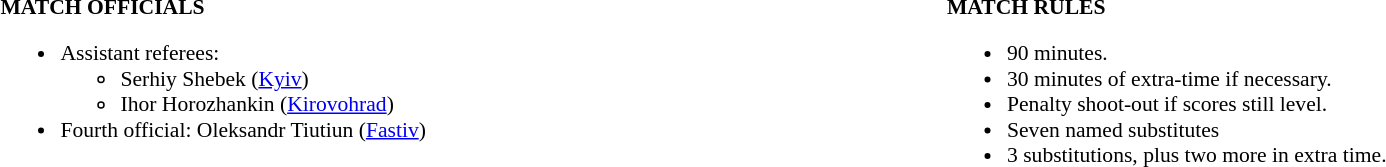<table style="width:100%; font-size:90%;">
<tr>
<td style="width:50%; vertical-align:top;"><br><strong>MATCH OFFICIALS</strong><ul><li>Assistant referees:<ul><li>Serhiy Shebek (<a href='#'>Kyiv</a>)</li><li>Ihor Horozhankin (<a href='#'>Kirovohrad</a>)</li></ul></li><li>Fourth official: Oleksandr Tiutiun (<a href='#'>Fastiv</a>)</li></ul></td>
<td style="width:50%; vertical-align:top;"><br><strong>MATCH RULES</strong><ul><li>90 minutes.</li><li>30 minutes of extra-time if necessary.</li><li>Penalty shoot-out if scores still level.</li><li>Seven named substitutes</li><li>3 substitutions, plus two more in extra time.</li></ul></td>
</tr>
</table>
